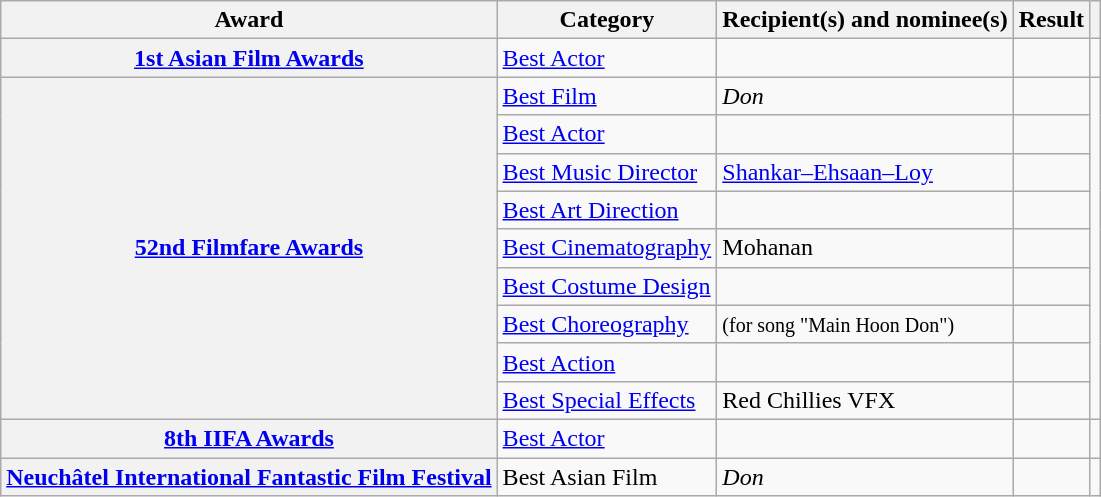<table class="wikitable plainrowheaders sortable">
<tr>
<th scope="col">Award</th>
<th scope="col">Category</th>
<th scope="col">Recipient(s) and nominee(s)</th>
<th scope="col">Result</th>
<th scope="col" class="unsortable"></th>
</tr>
<tr>
<th scope="row"><a href='#'>1st Asian Film Awards</a></th>
<td><a href='#'>Best Actor</a></td>
<td></td>
<td></td>
<td style="text-align:center;"></td>
</tr>
<tr>
<th scope="row" rowspan="9"><a href='#'>52nd Filmfare Awards</a></th>
<td><a href='#'>Best Film</a></td>
<td><em>Don</em></td>
<td></td>
<td style="text-align:center;" rowspan="9"></td>
</tr>
<tr>
<td><a href='#'>Best Actor</a></td>
<td></td>
<td></td>
</tr>
<tr>
<td><a href='#'>Best Music Director</a></td>
<td><a href='#'>Shankar–Ehsaan–Loy</a></td>
<td></td>
</tr>
<tr>
<td><a href='#'>Best Art Direction</a></td>
<td></td>
<td></td>
</tr>
<tr>
<td><a href='#'>Best Cinematography</a></td>
<td>Mohanan</td>
<td></td>
</tr>
<tr>
<td><a href='#'>Best Costume Design</a></td>
<td></td>
<td></td>
</tr>
<tr>
<td><a href='#'>Best Choreography</a></td>
<td> <small>(for song "Main Hoon Don")</small></td>
<td></td>
</tr>
<tr>
<td><a href='#'>Best Action</a></td>
<td></td>
<td></td>
</tr>
<tr>
<td><a href='#'>Best Special Effects</a></td>
<td>Red Chillies VFX</td>
<td></td>
</tr>
<tr>
<th scope="row"><a href='#'>8th IIFA Awards</a></th>
<td><a href='#'>Best Actor</a></td>
<td></td>
<td></td>
<td style="text-align:center;"></td>
</tr>
<tr>
<th scope="row"><a href='#'>Neuchâtel International Fantastic Film Festival</a></th>
<td>Best Asian Film</td>
<td><em>Don</em></td>
<td></td>
<td style="text-align:center;"></td>
</tr>
</table>
